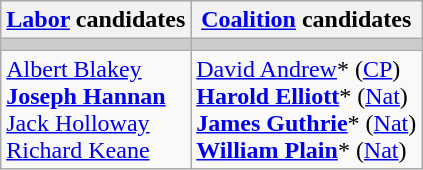<table class="wikitable">
<tr>
<th><a href='#'>Labor</a> candidates</th>
<th><a href='#'>Coalition</a> candidates</th>
</tr>
<tr bgcolor="#cccccc">
<td></td>
<td></td>
</tr>
<tr>
<td><a href='#'>Albert Blakey</a><br><strong><a href='#'>Joseph Hannan</a></strong><br><a href='#'>Jack Holloway</a><br><a href='#'>Richard Keane</a></td>
<td><a href='#'>David Andrew</a>* (<a href='#'>CP</a>)<br><strong><a href='#'>Harold Elliott</a></strong>* (<a href='#'>Nat</a>)<br><strong><a href='#'>James Guthrie</a></strong>* (<a href='#'>Nat</a>)<br><strong><a href='#'>William Plain</a></strong>* (<a href='#'>Nat</a>)</td>
</tr>
</table>
